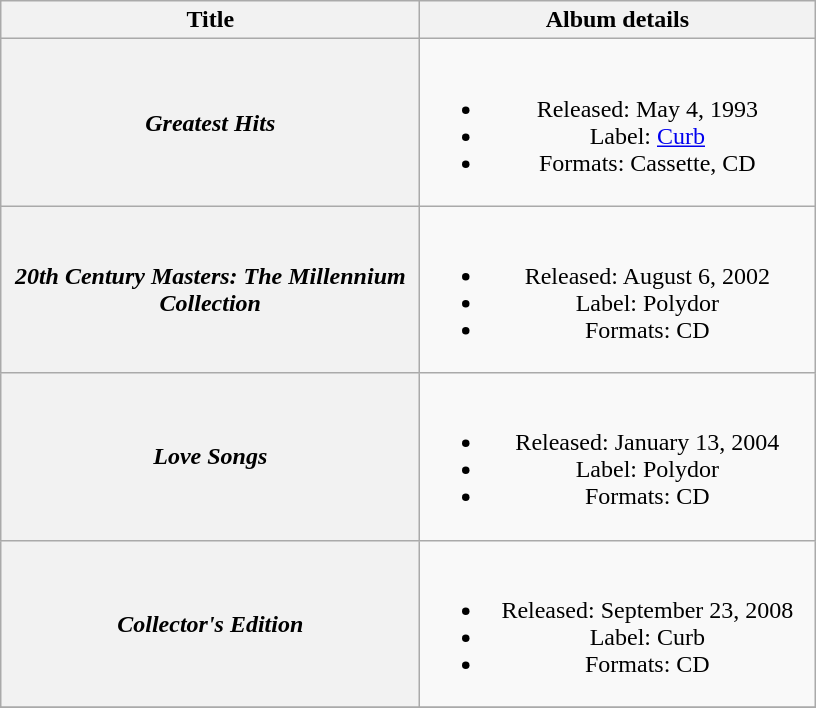<table class="wikitable plainrowheaders" style="text-align:center;" border="1">
<tr>
<th style="width:17em;">Title</th>
<th style="width:16em;">Album details</th>
</tr>
<tr>
<th scope="row"><em>Greatest Hits</em></th>
<td><br><ul><li>Released: May 4, 1993</li><li>Label: <a href='#'>Curb</a></li><li>Formats: Cassette, CD</li></ul></td>
</tr>
<tr>
<th scope="row"><em>20th Century Masters: The Millennium<br>Collection</em></th>
<td><br><ul><li>Released: August 6, 2002</li><li>Label: Polydor</li><li>Formats: CD</li></ul></td>
</tr>
<tr>
<th scope="row"><em>Love Songs</em></th>
<td><br><ul><li>Released: January 13, 2004</li><li>Label: Polydor</li><li>Formats: CD</li></ul></td>
</tr>
<tr>
<th scope="row"><em>Collector's Edition</em></th>
<td><br><ul><li>Released: September 23, 2008</li><li>Label: Curb</li><li>Formats: CD</li></ul></td>
</tr>
<tr>
</tr>
</table>
